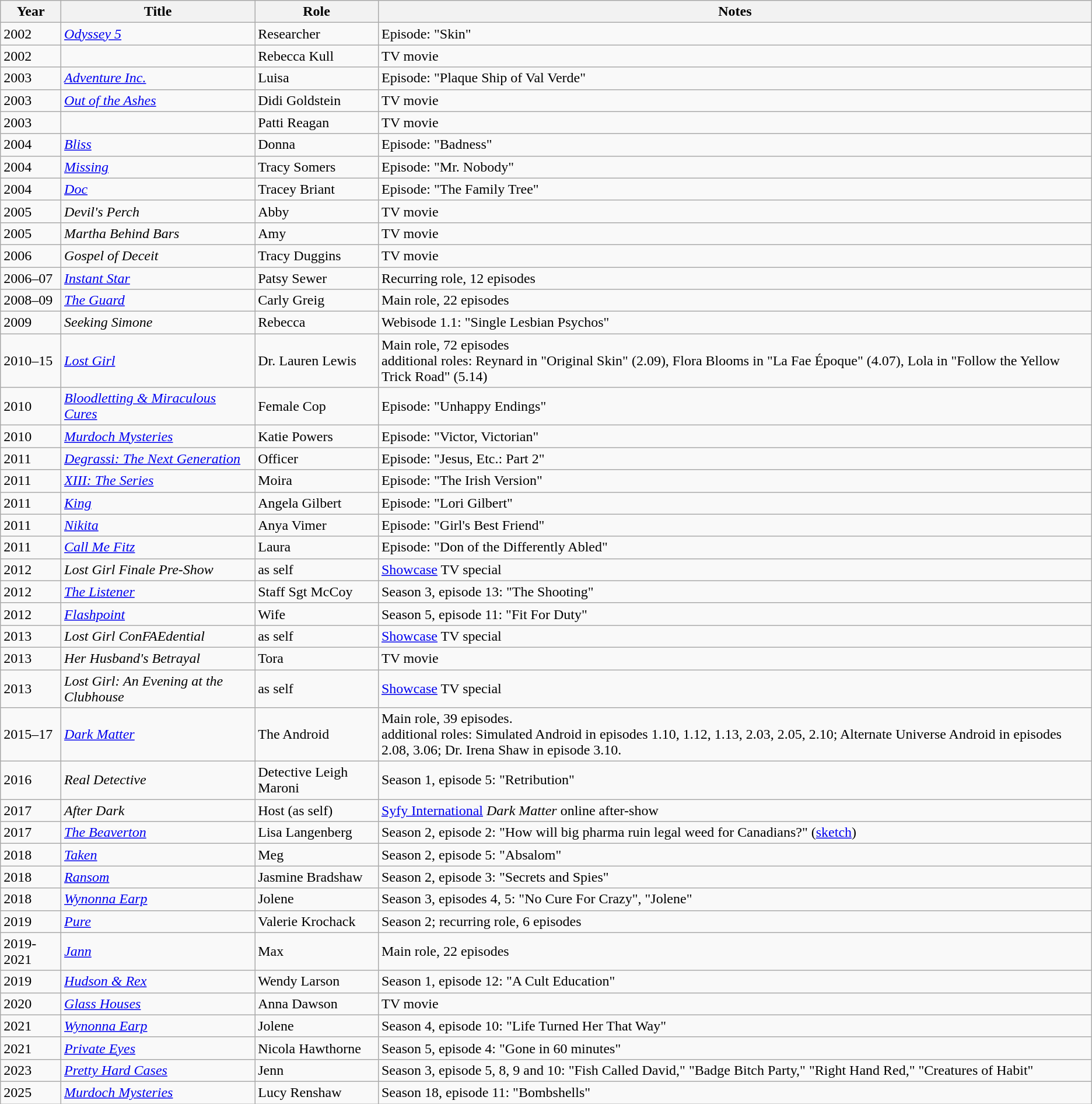<table class="wikitable sortable">
<tr>
<th>Year</th>
<th>Title</th>
<th>Role</th>
<th class="unsortable">Notes</th>
</tr>
<tr>
<td>2002</td>
<td><em><a href='#'>Odyssey 5</a></em></td>
<td>Researcher</td>
<td>Episode: "Skin"</td>
</tr>
<tr>
<td>2002</td>
<td><em></em></td>
<td>Rebecca Kull</td>
<td>TV movie</td>
</tr>
<tr>
<td>2003</td>
<td><em><a href='#'>Adventure Inc.</a></em></td>
<td>Luisa</td>
<td>Episode: "Plaque Ship of Val Verde"</td>
</tr>
<tr>
<td>2003</td>
<td><em><a href='#'>Out of the Ashes</a></em></td>
<td>Didi Goldstein</td>
<td>TV movie</td>
</tr>
<tr>
<td>2003</td>
<td><em></em></td>
<td>Patti Reagan</td>
<td>TV movie</td>
</tr>
<tr>
<td>2004</td>
<td><em><a href='#'>Bliss</a></em></td>
<td>Donna</td>
<td>Episode: "Badness"</td>
</tr>
<tr>
<td>2004</td>
<td><em><a href='#'>Missing</a></em></td>
<td>Tracy Somers</td>
<td>Episode: "Mr. Nobody"</td>
</tr>
<tr>
<td>2004</td>
<td><em><a href='#'>Doc</a></em></td>
<td>Tracey Briant</td>
<td>Episode: "The Family Tree"</td>
</tr>
<tr>
<td>2005</td>
<td><em>Devil's Perch</em></td>
<td>Abby</td>
<td>TV movie</td>
</tr>
<tr>
<td>2005</td>
<td><em>Martha Behind Bars</em></td>
<td>Amy</td>
<td>TV movie</td>
</tr>
<tr>
<td>2006</td>
<td><em>Gospel of Deceit</em></td>
<td>Tracy Duggins</td>
<td>TV movie</td>
</tr>
<tr>
<td>2006–07</td>
<td><em><a href='#'>Instant Star</a></em></td>
<td>Patsy Sewer</td>
<td>Recurring role, 12 episodes</td>
</tr>
<tr>
<td>2008–09</td>
<td data-sort-value="Guard, The"><em><a href='#'>The Guard</a></em></td>
<td>Carly Greig</td>
<td>Main role, 22 episodes</td>
</tr>
<tr>
<td>2009</td>
<td><em>Seeking Simone</em></td>
<td>Rebecca</td>
<td>Webisode 1.1: "Single Lesbian Psychos"</td>
</tr>
<tr>
<td>2010–15</td>
<td><em><a href='#'>Lost Girl</a></em></td>
<td>Dr. Lauren Lewis</td>
<td>Main role, 72 episodes<br>additional roles: Reynard in "Original Skin" (2.09), Flora Blooms in "La Fae Époque" (4.07), Lola in "Follow the Yellow Trick Road" (5.14)</td>
</tr>
<tr>
<td>2010</td>
<td><em><a href='#'>Bloodletting & Miraculous Cures</a></em></td>
<td>Female Cop</td>
<td>Episode: "Unhappy Endings"</td>
</tr>
<tr>
<td>2010</td>
<td><em><a href='#'>Murdoch Mysteries</a></em></td>
<td>Katie Powers</td>
<td>Episode: "Victor, Victorian"</td>
</tr>
<tr>
<td>2011</td>
<td><em><a href='#'>Degrassi: The Next Generation</a></em></td>
<td>Officer</td>
<td>Episode: "Jesus, Etc.: Part 2"</td>
</tr>
<tr>
<td>2011</td>
<td><em><a href='#'>XIII: The Series</a></em></td>
<td>Moira</td>
<td>Episode: "The Irish Version"</td>
</tr>
<tr>
<td>2011</td>
<td><em><a href='#'>King</a></em></td>
<td>Angela Gilbert</td>
<td>Episode: "Lori Gilbert"</td>
</tr>
<tr>
<td>2011</td>
<td><em><a href='#'>Nikita</a></em></td>
<td>Anya Vimer</td>
<td>Episode: "Girl's Best Friend"</td>
</tr>
<tr>
<td>2011</td>
<td><em><a href='#'>Call Me Fitz</a></em></td>
<td>Laura</td>
<td>Episode: "Don of the Differently Abled"</td>
</tr>
<tr>
<td>2012</td>
<td><em>Lost Girl Finale Pre-Show</em></td>
<td>as self</td>
<td><a href='#'>Showcase</a> TV special</td>
</tr>
<tr>
<td>2012</td>
<td data-sort-value="Listener, The"><em><a href='#'>The Listener</a></em></td>
<td>Staff Sgt McCoy</td>
<td>Season 3, episode 13: "The Shooting"</td>
</tr>
<tr>
<td>2012</td>
<td><em><a href='#'>Flashpoint</a></em></td>
<td>Wife</td>
<td>Season 5, episode 11: "Fit For Duty"</td>
</tr>
<tr>
<td>2013</td>
<td><em>Lost Girl ConFAEdential</em></td>
<td>as self</td>
<td><a href='#'>Showcase</a> TV special</td>
</tr>
<tr>
<td>2013</td>
<td><em>Her Husband's Betrayal</em></td>
<td>Tora</td>
<td>TV movie</td>
</tr>
<tr>
<td>2013</td>
<td><em>Lost Girl: An Evening at the Clubhouse</em></td>
<td>as self</td>
<td><a href='#'>Showcase</a> TV special</td>
</tr>
<tr>
<td>2015–17</td>
<td><em><a href='#'>Dark Matter</a></em></td>
<td>The Android</td>
<td>Main role, 39 episodes. <br> additional roles: Simulated Android in episodes 1.10, 1.12, 1.13, 2.03, 2.05, 2.10; Alternate Universe Android in episodes 2.08, 3.06; Dr. Irena Shaw in episode 3.10.</td>
</tr>
<tr>
<td>2016</td>
<td><em>Real Detective</em></td>
<td>Detective Leigh Maroni</td>
<td>Season 1, episode 5: "Retribution"</td>
</tr>
<tr>
<td>2017</td>
<td><em>After Dark</em></td>
<td>Host (as self)</td>
<td><a href='#'>Syfy International</a> <em>Dark Matter</em> online after-show</td>
</tr>
<tr>
<td>2017</td>
<td data-sort-value="Beaverton, The"><em><a href='#'>The Beaverton</a></em></td>
<td>Lisa Langenberg</td>
<td>Season 2, episode 2: "How will big pharma ruin legal weed for Canadians?" (<a href='#'>sketch</a>)</td>
</tr>
<tr>
<td>2018</td>
<td><em><a href='#'>Taken</a></em></td>
<td>Meg</td>
<td>Season 2, episode 5: "Absalom"</td>
</tr>
<tr>
<td>2018</td>
<td><em><a href='#'>Ransom</a></em></td>
<td>Jasmine Bradshaw</td>
<td>Season 2, episode 3: "Secrets and Spies"</td>
</tr>
<tr>
<td>2018</td>
<td><em><a href='#'>Wynonna Earp</a></em></td>
<td>Jolene</td>
<td>Season 3, episodes 4, 5: "No Cure For Crazy", "Jolene"</td>
</tr>
<tr>
<td>2019</td>
<td><em><a href='#'>Pure</a></em></td>
<td>Valerie Krochack</td>
<td>Season 2; recurring role, 6 episodes</td>
</tr>
<tr>
<td>2019-2021</td>
<td><em><a href='#'>Jann</a></em></td>
<td>Max</td>
<td>Main role, 22 episodes</td>
</tr>
<tr>
<td>2019</td>
<td><em><a href='#'>Hudson & Rex</a></em></td>
<td>Wendy Larson</td>
<td>Season 1, episode 12: "A Cult Education"</td>
</tr>
<tr>
<td>2020</td>
<td><em><a href='#'>Glass Houses</a></em></td>
<td>Anna Dawson</td>
<td>TV movie</td>
</tr>
<tr>
<td>2021</td>
<td><em><a href='#'>Wynonna Earp</a></em></td>
<td>Jolene</td>
<td>Season 4, episode 10: "Life Turned Her That Way"</td>
</tr>
<tr>
<td>2021</td>
<td><em><a href='#'>Private Eyes</a></em></td>
<td>Nicola Hawthorne</td>
<td>Season 5, episode 4: "Gone in 60 minutes"</td>
</tr>
<tr>
<td>2023</td>
<td><em><a href='#'>Pretty Hard Cases</a></em></td>
<td>Jenn</td>
<td>Season 3, episode 5, 8, 9 and 10: "Fish Called David," "Badge Bitch Party," "Right Hand Red," "Creatures of Habit"</td>
</tr>
<tr>
<td>2025</td>
<td><em><a href='#'>Murdoch Mysteries</a></em></td>
<td>Lucy Renshaw</td>
<td>Season 18, episode 11: "Bombshells"</td>
</tr>
</table>
